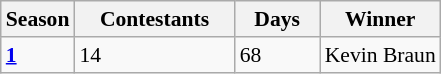<table class=wikitable style="font-size:90%">
<tr>
<th width=25>Season</th>
<th width=100>Contestants</th>
<th width=50>Days</th>
<th>Winner</th>
</tr>
<tr>
<td><strong><a href='#'>1</a></strong></td>
<td>14</td>
<td>68</td>
<td>Kevin Braun</td>
</tr>
</table>
